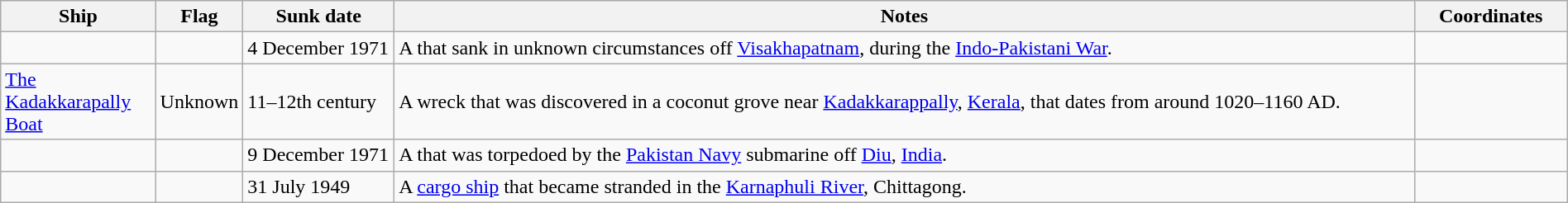<table class=wikitable | style = "width:100%">
<tr>
<th style="width:10%">Ship</th>
<th>Flag</th>
<th style="width:10%">Sunk date</th>
<th style="width:70%">Notes</th>
<th style="width:10%">Coordinates</th>
</tr>
<tr>
<td></td>
<td></td>
<td>4 December 1971</td>
<td>A  that sank in unknown circumstances off <a href='#'>Visakhapatnam</a>, during the <a href='#'>Indo-Pakistani War</a>.</td>
<td></td>
</tr>
<tr>
<td><a href='#'>The Kadakkarapally Boat</a></td>
<td>Unknown</td>
<td>11–12th century</td>
<td>A wreck that was discovered in a coconut grove near <a href='#'>Kadakkarappally</a>, <a href='#'>Kerala</a>, that dates from around 1020–1160 AD.</td>
<td></td>
</tr>
<tr>
<td></td>
<td></td>
<td>9 December 1971</td>
<td>A  that was torpedoed by the <a href='#'>Pakistan Navy</a> submarine  off <a href='#'>Diu</a>, <a href='#'>India</a>.</td>
<td></td>
</tr>
<tr>
<td></td>
<td></td>
<td>31 July 1949</td>
<td>A <a href='#'>cargo ship</a> that became stranded in the <a href='#'>Karnaphuli River</a>, Chittagong.</td>
<td></td>
</tr>
</table>
